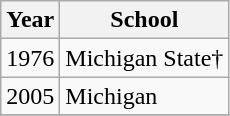<table class="wikitable">
<tr>
<th>Year</th>
<th>School</th>
</tr>
<tr>
<td>1976</td>
<td>Michigan State†</td>
</tr>
<tr>
<td>2005</td>
<td>Michigan</td>
</tr>
<tr>
</tr>
</table>
